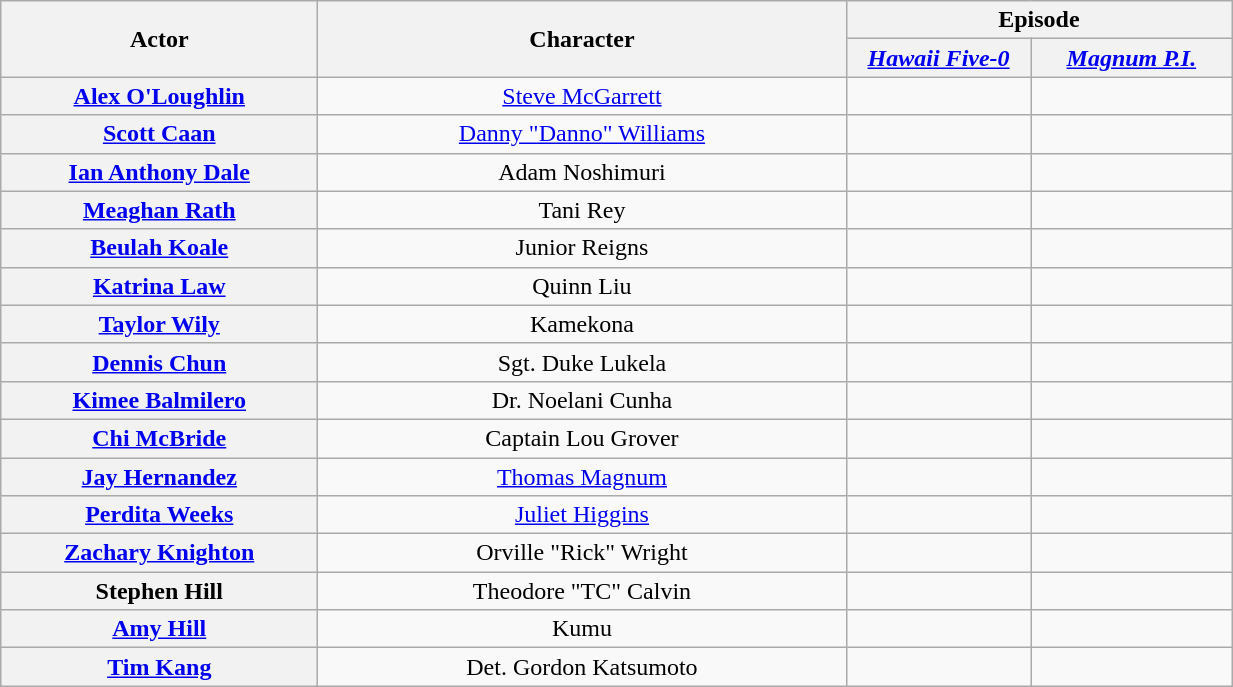<table class="wikitable" style="width:65%; text-align:center;">
<tr>
<th scope="col" rowspan="2" width=12%>Actor</th>
<th scope="col" rowspan="2" width=20%>Character</th>
<th scope="col" colspan="2">Episode</th>
</tr>
<tr>
<th scope="col" width=7%><em><a href='#'>Hawaii Five-0</a></em></th>
<th scope="col" width=7%><em><a href='#'>Magnum P.I.</a></em></th>
</tr>
<tr>
<th scope="row"><a href='#'>Alex O'Loughlin</a></th>
<td><a href='#'>Steve McGarrett</a></td>
<td></td>
<td></td>
</tr>
<tr>
<th scope="row"><a href='#'>Scott Caan</a></th>
<td><a href='#'>Danny "Danno" Williams</a></td>
<td></td>
<td></td>
</tr>
<tr>
<th scope="row"><a href='#'>Ian Anthony Dale</a></th>
<td>Adam Noshimuri</td>
<td></td>
<td></td>
</tr>
<tr>
<th scope="row"><a href='#'>Meaghan Rath</a></th>
<td>Tani Rey</td>
<td></td>
<td></td>
</tr>
<tr>
<th scope="row"><a href='#'>Beulah Koale</a></th>
<td>Junior Reigns</td>
<td></td>
<td></td>
</tr>
<tr>
<th scope="row"><a href='#'>Katrina Law</a></th>
<td>Quinn Liu</td>
<td></td>
<td></td>
</tr>
<tr>
<th scope="row"><a href='#'>Taylor Wily</a></th>
<td>Kamekona</td>
<td></td>
<td></td>
</tr>
<tr>
<th scope="row"><a href='#'>Dennis Chun</a></th>
<td>Sgt. Duke Lukela</td>
<td></td>
<td></td>
</tr>
<tr>
<th scope="row"><a href='#'>Kimee Balmilero</a></th>
<td>Dr. Noelani Cunha</td>
<td></td>
<td></td>
</tr>
<tr>
<th scope="row"><a href='#'>Chi McBride</a></th>
<td>Captain Lou Grover</td>
<td></td>
<td></td>
</tr>
<tr>
<th scope="row"><a href='#'>Jay Hernandez</a></th>
<td><a href='#'>Thomas Magnum</a></td>
<td></td>
<td></td>
</tr>
<tr>
<th scope="row"><a href='#'>Perdita Weeks</a></th>
<td><a href='#'>Juliet Higgins</a></td>
<td></td>
<td></td>
</tr>
<tr>
<th scope="row"><a href='#'>Zachary Knighton</a></th>
<td>Orville "Rick" Wright</td>
<td></td>
<td></td>
</tr>
<tr>
<th scope="row">Stephen Hill</th>
<td>Theodore "TC" Calvin</td>
<td></td>
<td></td>
</tr>
<tr>
<th scope="row"><a href='#'>Amy Hill</a></th>
<td>Kumu</td>
<td></td>
<td></td>
</tr>
<tr>
<th scope="row"><a href='#'>Tim Kang</a></th>
<td>Det. Gordon Katsumoto</td>
<td></td>
<td></td>
</tr>
</table>
